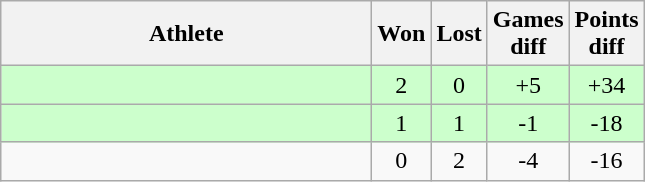<table class="wikitable">
<tr>
<th style="width:15em">Athlete</th>
<th>Won</th>
<th>Lost</th>
<th>Games<br>diff</th>
<th>Points<br>diff</th>
</tr>
<tr bgcolor="#ccffcc">
<td></td>
<td align="center">2</td>
<td align="center">0</td>
<td align="center">+5</td>
<td align="center">+34</td>
</tr>
<tr bgcolor="#ccffcc">
<td></td>
<td align="center">1</td>
<td align="center">1</td>
<td align="center">-1</td>
<td align="center">-18</td>
</tr>
<tr>
<td></td>
<td align="center">0</td>
<td align="center">2</td>
<td align="center">-4</td>
<td align="center">-16</td>
</tr>
</table>
